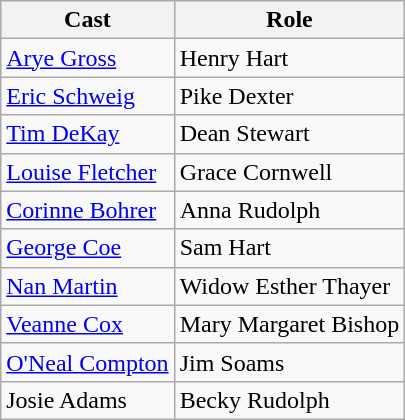<table class="wikitable">
<tr>
<th colspan="1">Cast</th>
<th>Role</th>
</tr>
<tr>
<td rowspan="1"><a href='#'>Arye Gross</a></td>
<td>Henry Hart</td>
</tr>
<tr>
<td rowspan="1"><a href='#'>Eric Schweig</a></td>
<td>Pike Dexter</td>
</tr>
<tr>
<td rowspan="1"><a href='#'>Tim DeKay</a></td>
<td>Dean Stewart</td>
</tr>
<tr>
<td rowspan="1"><a href='#'>Louise Fletcher</a></td>
<td>Grace Cornwell</td>
</tr>
<tr>
<td rowspan="1"><a href='#'>Corinne Bohrer</a></td>
<td>Anna Rudolph</td>
</tr>
<tr>
<td rowspan="1"><a href='#'>George Coe</a></td>
<td>Sam Hart</td>
</tr>
<tr>
<td rowspan="1"><a href='#'>Nan Martin</a></td>
<td>Widow Esther Thayer</td>
</tr>
<tr>
<td rowspan="1"><a href='#'>Veanne Cox</a></td>
<td>Mary Margaret Bishop</td>
</tr>
<tr>
<td rowspan="1"><a href='#'>O'Neal Compton</a></td>
<td>Jim Soams</td>
</tr>
<tr>
<td>Josie Adams</td>
<td>Becky Rudolph</td>
</tr>
</table>
